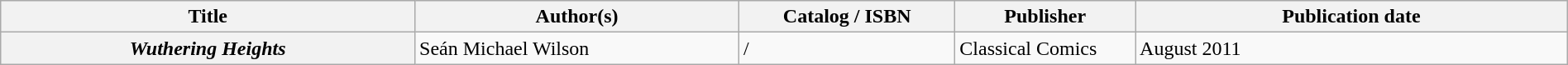<table class="wikitable sortable" style="width:100%;">
<tr>
<th scope="col" style="width:23%;">Title</th>
<th scope="col" style="width:18%;">Author(s)</th>
<th scope="col" style="width:12%;">Catalog / ISBN</th>
<th scope="col" style="width:10%;">Publisher</th>
<th scope="col" style="width:24%;">Publication date</th>
</tr>
<tr>
<th><em>Wuthering Heights</em></th>
<td>Seán Michael Wilson</td>
<td> / </td>
<td>Classical Comics</td>
<td>August 2011</td>
</tr>
</table>
